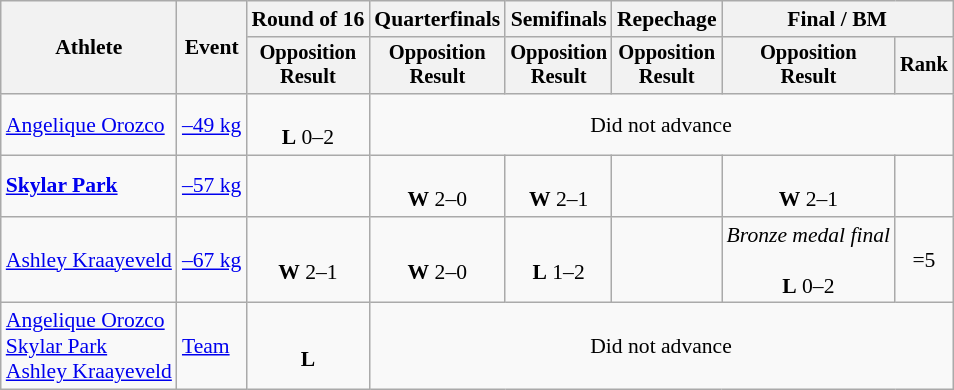<table class="wikitable" style="font-size:90%">
<tr>
<th rowspan=2>Athlete</th>
<th rowspan=2>Event</th>
<th>Round of 16</th>
<th>Quarterfinals</th>
<th>Semifinals</th>
<th>Repechage</th>
<th colspan=2>Final / BM</th>
</tr>
<tr style="font-size:95%">
<th>Opposition<br>Result</th>
<th>Opposition<br>Result</th>
<th>Opposition<br>Result</th>
<th>Opposition<br>Result</th>
<th>Opposition<br>Result</th>
<th>Rank</th>
</tr>
<tr align=center>
<td align=left><a href='#'>Angelique Orozco</a></td>
<td align=left><a href='#'>–49 kg</a></td>
<td><br><strong>L</strong> 0–2</td>
<td colspan=5>Did not advance</td>
</tr>
<tr align=center>
<td align=left><strong><a href='#'>Skylar Park</a></strong></td>
<td align=left><a href='#'>–57 kg</a></td>
<td></td>
<td><br><strong>W</strong> 2–0</td>
<td><br><strong>W</strong> 2–1</td>
<td></td>
<td><br><strong>W</strong> 2–1</td>
<td></td>
</tr>
<tr align=center>
<td align=left><a href='#'>Ashley Kraayeveld</a></td>
<td align=left><a href='#'>–67 kg</a></td>
<td><br><strong>W</strong> 2–1 </td>
<td><br><strong>W</strong> 2–0</td>
<td><br><strong>L</strong> 1–2</td>
<td></td>
<td><em>Bronze medal final</em><br><br><strong>L</strong> 0–2</td>
<td>=5</td>
</tr>
<tr align=center>
<td align=left><a href='#'>Angelique Orozco</a><br><a href='#'>Skylar Park</a><br><a href='#'>Ashley Kraayeveld</a></td>
<td align=left><a href='#'>Team</a></td>
<td><br><strong>L</strong> </td>
<td colspan=5>Did not advance</td>
</tr>
</table>
